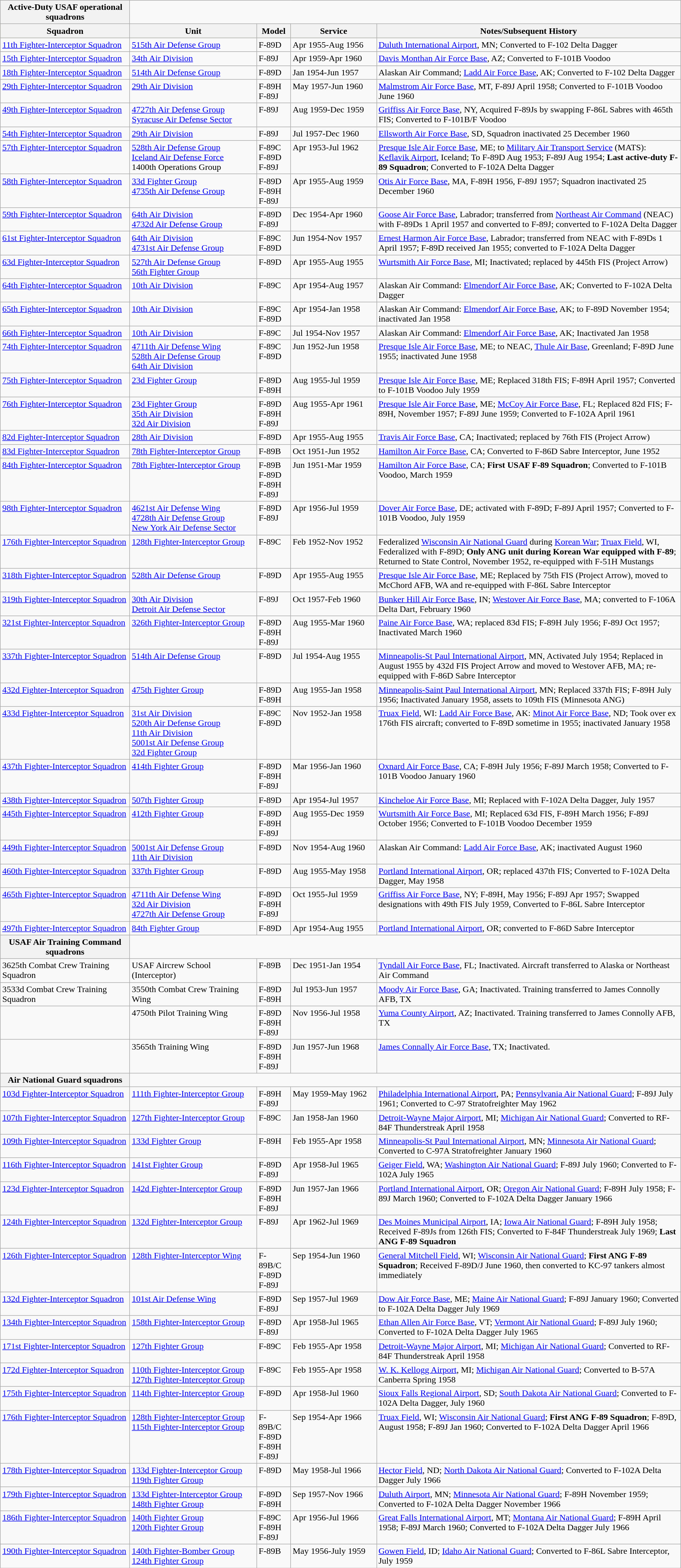<table class="wikitable">
<tr>
<th style= colspan="5">Active-Duty USAF operational squadrons</th>
</tr>
<tr style="background:#f5f9B3;">
<th scope="col" width="230">Squadron</th>
<th scope="col" width="225">Unit</th>
<th scope="col" width="55">Model</th>
<th scope="col" width="150">Service</th>
<th>Notes/Subsequent History</th>
</tr>
<tr valign="top">
<td><a href='#'>11th Fighter-Interceptor Squadron</a></td>
<td><a href='#'>515th Air Defense Group</a></td>
<td>F-89D</td>
<td>Apr 1955-Aug 1956</td>
<td><a href='#'>Duluth International Airport</a>, MN; Converted to F-102 Delta Dagger</td>
</tr>
<tr valign="top">
<td><a href='#'>15th Fighter-Interceptor Squadron</a></td>
<td><a href='#'>34th Air Division</a></td>
<td>F-89J</td>
<td>Apr 1959-Apr 1960</td>
<td><a href='#'>Davis Monthan Air Force Base</a>, AZ; Converted to F-101B Voodoo</td>
</tr>
<tr valign="top">
<td><a href='#'>18th Fighter-Interceptor Squadron</a></td>
<td><a href='#'>514th Air Defense Group</a></td>
<td>F-89D</td>
<td>Jan 1954-Jun 1957</td>
<td>Alaskan Air Command; <a href='#'>Ladd Air Force Base</a>, AK; Converted to F-102 Delta Dagger</td>
</tr>
<tr valign="top">
<td><a href='#'>29th Fighter-Interceptor Squadron</a></td>
<td><a href='#'>29th Air Division</a></td>
<td>F-89H<br>F-89J</td>
<td>May 1957-Jun 1960</td>
<td><a href='#'>Malmstrom Air Force Base</a>, MT, F-89J April 1958; Converted to F-101B Voodoo June 1960</td>
</tr>
<tr valign="top">
<td><a href='#'>49th Fighter-Interceptor Squadron</a></td>
<td><a href='#'>4727th Air Defense Group</a><br><a href='#'>Syracuse Air Defense Sector</a></td>
<td>F-89J</td>
<td>Aug 1959-Dec 1959</td>
<td><a href='#'>Griffiss Air Force Base</a>, NY, Acquired F-89Js by swapping F-86L Sabres with 465th FIS; Converted to F-101B/F Voodoo</td>
</tr>
<tr valign="top">
<td><a href='#'>54th Fighter-Interceptor Squadron</a></td>
<td><a href='#'>29th Air Division</a></td>
<td>F-89J</td>
<td>Jul 1957-Dec 1960</td>
<td><a href='#'>Ellsworth Air Force Base</a>, SD, Squadron inactivated 25 December 1960</td>
</tr>
<tr valign="top">
<td><a href='#'>57th Fighter-Interceptor Squadron</a></td>
<td><a href='#'>528th Air Defense Group</a><br><a href='#'>Iceland Air Defense Force</a><br>1400th Operations Group</td>
<td>F-89C<br>F-89D<br>F-89J</td>
<td>Apr 1953-Jul 1962</td>
<td><a href='#'>Presque Isle Air Force Base</a>, ME; to <a href='#'>Military Air Transport Service</a> (MATS): <a href='#'>Keflavik Airport</a>, Iceland; To F-89D Aug 1953; F-89J Aug 1954; <strong>Last active-duty F-89 Squadron</strong>; Converted to F-102A Delta Dagger</td>
</tr>
<tr valign="top">
<td><a href='#'>58th Fighter-Interceptor Squadron</a></td>
<td><a href='#'>33d Fighter Group</a><br><a href='#'>4735th Air Defense Group</a></td>
<td>F-89D<br>F-89H<br>F-89J</td>
<td>Apr 1955-Aug 1959</td>
<td><a href='#'>Otis Air Force Base</a>, MA, F-89H 1956, F-89J 1957; Squadron inactivated 25 December 1960</td>
</tr>
<tr valign="top">
<td><a href='#'>59th Fighter-Interceptor Squadron</a></td>
<td><a href='#'>64th Air Division</a><br><a href='#'>4732d Air Defense Group</a></td>
<td>F-89D<br>F-89J</td>
<td>Dec 1954-Apr 1960</td>
<td><a href='#'>Goose Air Force Base</a>, Labrador; transferred from <a href='#'>Northeast Air Command</a> (NEAC) with F-89Ds 1 April 1957 and converted to F-89J; converted to F-102A Delta Dagger</td>
</tr>
<tr valign="top">
<td><a href='#'>61st Fighter-Interceptor Squadron</a></td>
<td><a href='#'>64th Air Division</a><br><a href='#'>4731st Air Defense Group</a></td>
<td>F-89C<br>F-89D</td>
<td>Jun 1954-Nov 1957</td>
<td><a href='#'>Ernest Harmon Air Force Base</a>, Labrador; transferred from NEAC with F-89Ds 1 April 1957; F-89D received Jan 1955; converted to F-102A Delta Dagger</td>
</tr>
<tr valign="top">
<td><a href='#'>63d Fighter-Interceptor Squadron</a></td>
<td><a href='#'>527th Air Defense Group</a><br><a href='#'>56th Fighter Group</a></td>
<td>F-89D</td>
<td>Apr 1955-Aug 1955</td>
<td><a href='#'>Wurtsmith Air Force Base</a>, MI; Inactivated; replaced by 445th FIS (Project Arrow) </td>
</tr>
<tr valign="top">
<td><a href='#'>64th Fighter-Interceptor Squadron</a></td>
<td><a href='#'>10th Air Division</a></td>
<td>F-89C</td>
<td>Apr 1954-Aug 1957</td>
<td>Alaskan Air Command: <a href='#'>Elmendorf Air Force Base</a>, AK; Converted to F-102A Delta Dagger</td>
</tr>
<tr valign="top">
<td><a href='#'>65th Fighter-Interceptor Squadron</a></td>
<td><a href='#'>10th Air Division</a></td>
<td>F-89C<br>F-89D</td>
<td>Apr 1954-Jan 1958</td>
<td>Alaskan Air Command: <a href='#'>Elmendorf Air Force Base</a>, AK; to F-89D November 1954; inactivated Jan 1958</td>
</tr>
<tr valign="top">
<td><a href='#'>66th Fighter-Interceptor Squadron</a></td>
<td><a href='#'>10th Air Division</a></td>
<td>F-89C</td>
<td>Jul 1954-Nov 1957</td>
<td>Alaskan Air Command: <a href='#'>Elmendorf Air Force Base</a>, AK; Inactivated Jan 1958</td>
</tr>
<tr valign="top">
<td><a href='#'>74th Fighter-Interceptor Squadron</a></td>
<td><a href='#'>4711th Air Defense Wing</a><br><a href='#'>528th Air Defense Group</a><br><a href='#'>64th Air Division</a></td>
<td>F-89C<br>F-89D</td>
<td>Jun 1952-Jun 1958</td>
<td><a href='#'>Presque Isle Air Force Base</a>, ME; to NEAC, <a href='#'>Thule Air Base</a>, Greenland; F-89D June 1955; inactivated June 1958</td>
</tr>
<tr valign="top">
<td><a href='#'>75th Fighter-Interceptor Squadron</a></td>
<td><a href='#'>23d Fighter Group</a></td>
<td>F-89D<br>F-89H</td>
<td>Aug 1955-Jul 1959</td>
<td><a href='#'>Presque Isle Air Force Base</a>, ME; Replaced 318th FIS; F-89H April 1957; Converted to F-101B Voodoo July 1959</td>
</tr>
<tr valign="top">
<td><a href='#'>76th Fighter-Interceptor Squadron</a></td>
<td><a href='#'>23d Fighter Group</a><br><a href='#'>35th Air Division</a><br><a href='#'>32d Air Division</a></td>
<td>F-89D<br>F-89H<br>F-89J</td>
<td>Aug 1955-Apr 1961</td>
<td><a href='#'>Presque Isle Air Force Base</a>, ME; <a href='#'>McCoy Air Force Base</a>, FL;  Replaced 82d FIS; F-89H, November 1957; F-89J June 1959; Converted to F-102A April 1961</td>
</tr>
<tr valign="top">
<td><a href='#'>82d Fighter-Interceptor Squadron</a></td>
<td><a href='#'>28th Air Division</a></td>
<td>F-89D</td>
<td>Apr 1955-Aug 1955</td>
<td><a href='#'>Travis Air Force Base</a>, CA; Inactivated; replaced by 76th FIS (Project Arrow)</td>
</tr>
<tr valign="top">
<td><a href='#'>83d Fighter-Interceptor Squadron</a></td>
<td><a href='#'>78th Fighter-Interceptor Group</a></td>
<td>F-89B</td>
<td>Oct 1951-Jun 1952</td>
<td><a href='#'>Hamilton Air Force Base</a>, CA; Converted to F-86D Sabre Interceptor, June 1952</td>
</tr>
<tr valign="top">
<td><a href='#'>84th Fighter-Interceptor Squadron</a></td>
<td><a href='#'>78th Fighter-Interceptor Group</a></td>
<td>F-89B<br>F-89D<br>F-89H<br>F-89J</td>
<td>Jun 1951-Mar 1959</td>
<td><a href='#'>Hamilton Air Force Base</a>, CA; <strong>First USAF F-89 Squadron</strong>;  Converted to F-101B Voodoo, March 1959</td>
</tr>
<tr valign="top">
<td><a href='#'>98th Fighter-Interceptor Squadron</a></td>
<td><a href='#'>4621st Air Defense Wing</a><br><a href='#'>4728th Air Defense Group</a><br><a href='#'>New York Air Defense Sector</a></td>
<td>F-89D<br>F-89J</td>
<td>Apr 1956-Jul 1959</td>
<td><a href='#'>Dover Air Force Base</a>, DE; activated with F-89D; F-89J April 1957; Converted to F-101B Voodoo, July 1959</td>
</tr>
<tr valign="top">
<td><a href='#'>176th Fighter-Interceptor Squadron</a></td>
<td><a href='#'>128th Fighter-Interceptor Group</a></td>
<td>F-89C</td>
<td>Feb 1952-Nov 1952</td>
<td>Federalized <a href='#'>Wisconsin Air National Guard</a> during <a href='#'>Korean War</a>; <a href='#'>Truax Field</a>, WI, Federalized with F-89D; <strong>Only ANG unit during Korean War equipped with F-89</strong>;  Returned to State Control, November 1952, re-equipped with F-51H Mustangs</td>
</tr>
<tr valign="top">
<td><a href='#'>318th Fighter-Interceptor Squadron</a></td>
<td><a href='#'>528th Air Defense Group</a></td>
<td>F-89D</td>
<td>Apr 1955-Aug 1955</td>
<td><a href='#'>Presque Isle Air Force Base</a>, ME; Replaced by 75th FIS (Project Arrow), moved to McChord AFB, WA and re-equipped with F-86L Sabre Interceptor</td>
</tr>
<tr valign="top">
<td><a href='#'>319th Fighter-Interceptor Squadron</a></td>
<td><a href='#'>30th Air Division</a><br><a href='#'>Detroit Air Defense Sector</a></td>
<td>F-89J</td>
<td>Oct 1957-Feb 1960</td>
<td><a href='#'>Bunker Hill Air Force Base</a>, IN; <a href='#'>Westover Air Force Base</a>, MA; converted to F-106A Delta Dart, February 1960</td>
</tr>
<tr valign="top">
<td><a href='#'>321st Fighter-Interceptor Squadron</a></td>
<td><a href='#'>326th Fighter-Interceptor Group</a></td>
<td>F-89D<br>F-89H<br>F-89J</td>
<td>Aug 1955-Mar 1960</td>
<td><a href='#'>Paine Air Force Base</a>, WA; replaced 83d FIS; F-89H July 1956; F-89J Oct 1957; Inactivated March 1960</td>
</tr>
<tr valign="top">
<td><a href='#'>337th Fighter-Interceptor Squadron</a></td>
<td><a href='#'>514th Air Defense Group</a></td>
<td>F-89D</td>
<td>Jul 1954-Aug 1955</td>
<td><a href='#'>Minneapolis-St Paul International Airport</a>, MN, Activated July 1954; Replaced in August 1955 by 432d FIS Project Arrow and moved to Westover AFB, MA; re-equipped with F-86D Sabre Interceptor </td>
</tr>
<tr valign="top">
<td><a href='#'>432d Fighter-Interceptor Squadron</a></td>
<td><a href='#'>475th Fighter Group</a></td>
<td>F-89D<br>F-89H</td>
<td>Aug 1955-Jan 1958</td>
<td><a href='#'>Minneapolis-Saint Paul International Airport</a>, MN; Replaced 337th FIS; F-89H  July 1956; Inactivated January 1958, assets to 109th FIS (Minnesota ANG)</td>
</tr>
<tr valign="top">
<td><a href='#'>433d Fighter-Interceptor Squadron</a></td>
<td><a href='#'>31st Air Division</a><br><a href='#'>520th Air Defense Group</a><br><a href='#'>11th Air Division</a><br><a href='#'>5001st Air Defense Group</a><br><a href='#'>32d Fighter Group</a></td>
<td>F-89C<br>F-89D</td>
<td>Nov 1952-Jan 1958</td>
<td><a href='#'>Truax Field</a>, WI: <a href='#'>Ladd Air Force Base</a>, AK: <a href='#'>Minot Air Force Base</a>, ND; Took over ex 176th FIS aircraft; converted to F-89D sometime in 1955; inactivated January 1958</td>
</tr>
<tr valign="top">
<td><a href='#'>437th Fighter-Interceptor Squadron</a></td>
<td><a href='#'>414th Fighter Group</a></td>
<td>F-89D<br>F-89H<br>F-89J</td>
<td>Mar 1956-Jan 1960</td>
<td><a href='#'>Oxnard Air Force Base</a>, CA; F-89H July 1956; F-89J March 1958; Converted to F-101B Voodoo January 1960</td>
</tr>
<tr valign="top">
<td><a href='#'>438th Fighter-Interceptor Squadron</a></td>
<td><a href='#'>507th Fighter Group</a></td>
<td>F-89D</td>
<td>Apr 1954-Jul 1957</td>
<td><a href='#'>Kincheloe Air Force Base</a>, MI; Replaced with F-102A Delta Dagger, July 1957</td>
</tr>
<tr valign="top">
<td><a href='#'>445th Fighter-Interceptor Squadron</a></td>
<td><a href='#'>412th Fighter Group</a></td>
<td>F-89D<br>F-89H<br>F-89J</td>
<td>Aug 1955-Dec 1959</td>
<td><a href='#'>Wurtsmith Air Force Base</a>, MI; Replaced 63d FIS, F-89H March 1956; F-89J October 1956; Converted to F-101B Voodoo December 1959</td>
</tr>
<tr valign="top">
<td><a href='#'>449th Fighter-Interceptor Squadron</a></td>
<td><a href='#'>5001st Air Defense Group</a><br><a href='#'>11th Air Division</a></td>
<td>F-89D</td>
<td>Nov 1954-Aug 1960</td>
<td>Alaskan Air Command: <a href='#'>Ladd Air Force Base</a>, AK; inactivated August 1960</td>
</tr>
<tr valign="top">
<td><a href='#'>460th Fighter-Interceptor Squadron</a></td>
<td><a href='#'>337th Fighter Group</a></td>
<td>F-89D</td>
<td>Aug 1955-May 1958</td>
<td><a href='#'>Portland International Airport</a>, OR; replaced 437th FIS; Converted to F-102A Delta Dagger, May 1958</td>
</tr>
<tr valign="top">
<td><a href='#'>465th Fighter-Interceptor Squadron</a></td>
<td><a href='#'>4711th Air Defense Wing</a><br><a href='#'>32d Air Division</a><br><a href='#'>4727th Air Defense Group</a></td>
<td>F-89D<br>F-89H<br>F-89J</td>
<td>Oct 1955-Jul 1959</td>
<td><a href='#'>Griffiss Air Force Base</a>, NY; F-89H, May 1956; F-89J Apr 1957; Swapped designations with 49th FIS July 1959, Converted to F-86L Sabre Interceptor</td>
</tr>
<tr valign="top">
<td><a href='#'>497th Fighter-Interceptor Squadron</a></td>
<td><a href='#'>84th Fighter Group</a></td>
<td>F-89D</td>
<td>Apr 1954-Aug 1955</td>
<td><a href='#'>Portland International Airport</a>, OR; converted to F-86D Sabre Interceptor</td>
</tr>
<tr>
<th style= colspan="5">USAF Air Training Command squadrons</th>
</tr>
<tr valign="top">
<td>3625th Combat Crew Training Squadron</td>
<td>USAF Aircrew School (Interceptor)</td>
<td>F-89B</td>
<td>Dec 1951-Jan 1954</td>
<td><a href='#'>Tyndall Air Force Base</a>, FL;  Inactivated. Aircraft transferred to Alaska or Northeast Air Command</td>
</tr>
<tr valign="top">
<td>3533d Combat Crew Training Squadron</td>
<td>3550th Combat Crew Training Wing</td>
<td>F-89D<br>F-89H</td>
<td>Jul 1953-Jun 1957</td>
<td><a href='#'>Moody Air Force Base</a>, GA;  Inactivated. Training transferred to James Connolly AFB, TX</td>
</tr>
<tr valign="top">
<td></td>
<td>4750th Pilot Training Wing</td>
<td>F-89D<br>F-89H<br>F-89J</td>
<td>Nov 1956-Jul 1958</td>
<td><a href='#'>Yuma County Airport</a>, AZ;  Inactivated. Training transferred to James Connolly AFB, TX</td>
</tr>
<tr valign="top">
<td></td>
<td>3565th Training Wing</td>
<td>F-89D<br>F-89H<br>F-89J</td>
<td>Jun 1957-Jun 1968</td>
<td><a href='#'>James Connally Air Force Base</a>, TX;  Inactivated.</td>
</tr>
<tr>
<th style= colspan="5">Air National Guard squadrons</th>
</tr>
<tr valign="top">
<td><a href='#'>103d Fighter-Interceptor Squadron</a></td>
<td><a href='#'>111th Fighter-Interceptor Group</a></td>
<td>F-89H<br>F-89J</td>
<td>May 1959-May 1962</td>
<td><a href='#'>Philadelphia International Airport</a>, PA; <a href='#'>Pennsylvania Air National Guard</a>; F-89J July 1961; Converted to C-97 Stratofreighter May 1962</td>
</tr>
<tr valign="top">
<td><a href='#'>107th Fighter-Interceptor Squadron</a></td>
<td><a href='#'>127th Fighter-Interceptor Group</a></td>
<td>F-89C</td>
<td>Jan 1958-Jan 1960</td>
<td><a href='#'>Detroit-Wayne Major Airport</a>, MI; <a href='#'>Michigan Air National Guard</a>; Converted to RF-84F Thunderstreak April 1958</td>
</tr>
<tr valign="top">
<td><a href='#'>109th Fighter-Interceptor Squadron</a></td>
<td><a href='#'>133d Fighter Group</a></td>
<td>F-89H</td>
<td>Feb 1955-Apr 1958</td>
<td><a href='#'>Minneapolis-St Paul International Airport</a>, MN; <a href='#'>Minnesota Air National Guard</a>; Converted to C-97A Stratofreighter January 1960</td>
</tr>
<tr valign="top">
<td><a href='#'>116th Fighter-Interceptor Squadron</a></td>
<td><a href='#'>141st Fighter Group</a></td>
<td>F-89D<br>F-89J</td>
<td>Apr 1958-Jul 1965</td>
<td><a href='#'>Geiger Field</a>, WA; <a href='#'>Washington Air National Guard</a>; F-89J July 1960; Converted to F-102A July 1965</td>
</tr>
<tr valign="top">
<td><a href='#'>123d Fighter-Interceptor Squadron</a></td>
<td><a href='#'>142d Fighter-Interceptor Group</a></td>
<td>F-89D<br>F-89H<br>F-89J</td>
<td>Jun 1957-Jan 1966</td>
<td><a href='#'>Portland International Airport</a>, OR; <a href='#'>Oregon Air National Guard</a>; F-89H July 1958; F-89J March 1960; Converted to F-102A Delta Dagger January 1966</td>
</tr>
<tr valign="top">
<td><a href='#'>124th Fighter-Interceptor Squadron</a></td>
<td><a href='#'>132d Fighter-Interceptor Group</a></td>
<td>F-89J</td>
<td>Apr 1962-Jul 1969</td>
<td><a href='#'>Des Moines Municipal Airport</a>, IA; <a href='#'>Iowa Air National Guard</a>; F-89H July 1958; Received F-89Js from 126th FIS; Converted to F-84F Thunderstreak July 1969; <strong>Last ANG F-89 Squadron</strong></td>
</tr>
<tr valign="top">
<td><a href='#'>126th Fighter-Interceptor Squadron</a></td>
<td><a href='#'>128th Fighter-Interceptor Wing</a></td>
<td>F-89B/C<br>F-89D<br>F-89J</td>
<td>Sep 1954-Jun 1960</td>
<td><a href='#'>General Mitchell Field</a>, WI; <a href='#'>Wisconsin Air National Guard</a>; <strong>First ANG F-89 Squadron</strong>; Received F-89D/J June 1960, then converted to KC-97 tankers almost immediately</td>
</tr>
<tr valign="top">
<td><a href='#'>132d Fighter-Interceptor Squadron</a></td>
<td><a href='#'>101st Air Defense Wing</a></td>
<td>F-89D<br>F-89J</td>
<td>Sep 1957-Jul 1969</td>
<td><a href='#'>Dow Air Force Base</a>, ME; <a href='#'>Maine Air National Guard</a>; F-89J January 1960; Converted to F-102A Delta Dagger July 1969</td>
</tr>
<tr valign="top">
<td><a href='#'>134th Fighter-Interceptor Squadron</a></td>
<td><a href='#'>158th Fighter-Interceptor Group</a></td>
<td>F-89D<br>F-89J</td>
<td>Apr 1958-Jul 1965</td>
<td><a href='#'>Ethan Allen Air Force Base</a>, VT; <a href='#'>Vermont Air National Guard</a>; F-89J July 1960; Converted to F-102A Delta Dagger July 1965</td>
</tr>
<tr valign="top">
<td><a href='#'>171st Fighter-Interceptor Squadron</a></td>
<td><a href='#'>127th Fighter Group</a></td>
<td>F-89C</td>
<td>Feb 1955-Apr 1958</td>
<td><a href='#'>Detroit-Wayne Major Airport</a>, MI; <a href='#'>Michigan Air National Guard</a>; Converted to RF-84F Thunderstreak April 1958</td>
</tr>
<tr valign="top">
<td><a href='#'>172d Fighter-Interceptor Squadron</a></td>
<td><a href='#'>110th Fighter-Interceptor Group</a><br><a href='#'>127th Fighter-Interceptor Group</a></td>
<td>F-89C</td>
<td>Feb 1955-Apr 1958</td>
<td><a href='#'>W. K. Kellogg Airport</a>, MI; <a href='#'>Michigan Air National Guard</a>; Converted to B-57A Canberra Spring 1958</td>
</tr>
<tr valign="top">
<td><a href='#'>175th Fighter-Interceptor Squadron</a></td>
<td><a href='#'>114th Fighter-Interceptor Group</a></td>
<td>F-89D</td>
<td>Apr 1958-Jul 1960</td>
<td><a href='#'>Sioux Falls Regional Airport</a>, SD; <a href='#'>South Dakota Air National Guard</a>; Converted to F-102A Delta Dagger, July 1960</td>
</tr>
<tr valign="top">
<td><a href='#'>176th Fighter-Interceptor Squadron</a></td>
<td><a href='#'>128th Fighter-Interceptor Group</a><br><a href='#'>115th Fighter-Interceptor Group</a></td>
<td>F-89B/C<br>F-89D<br>F-89H<br>F-89J</td>
<td>Sep 1954-Apr 1966</td>
<td><a href='#'>Truax Field</a>, WI; <a href='#'>Wisconsin Air National Guard</a>; <strong>First ANG F-89 Squadron</strong>; F-89D, August 1958; F-89J Jan 1960; Converted to F-102A Delta Dagger April 1966</td>
</tr>
<tr valign="top">
<td><a href='#'>178th Fighter-Interceptor Squadron</a></td>
<td><a href='#'>133d Fighter-Interceptor Group</a><br><a href='#'>119th Fighter Group</a></td>
<td>F-89D</td>
<td>May 1958-Jul 1966</td>
<td><a href='#'>Hector Field</a>, ND; <a href='#'>North Dakota Air National Guard</a>; Converted to F-102A Delta Dagger July 1966</td>
</tr>
<tr valign="top">
<td><a href='#'>179th Fighter-Interceptor Squadron</a></td>
<td><a href='#'>133d Fighter-Interceptor Group</a><br><a href='#'>148th Fighter Group</a></td>
<td>F-89D<br>F-89H</td>
<td>Sep 1957-Nov 1966</td>
<td><a href='#'>Duluth Airport</a>, MN; <a href='#'>Minnesota Air National Guard</a>; F-89H November 1959; Converted to F-102A Delta Dagger November 1966</td>
</tr>
<tr valign="top">
<td><a href='#'>186th Fighter-Interceptor Squadron</a></td>
<td><a href='#'>140th Fighter Group</a><br><a href='#'>120th Fighter Group</a></td>
<td>F-89C<br>F-89H<br>F-89J</td>
<td>Apr 1956-Jul 1966</td>
<td><a href='#'>Great Falls International Airport</a>, MT; <a href='#'>Montana Air National Guard</a>; F-89H April 1958; F-89J March 1960; Converted to F-102A Delta Dagger July 1966</td>
</tr>
<tr valign="top">
<td><a href='#'>190th Fighter-Interceptor Squadron</a></td>
<td><a href='#'>140th Fighter-Bomber Group</a><br><a href='#'>124th Fighter Group</a></td>
<td>F-89B</td>
<td>May 1956-July 1959</td>
<td><a href='#'>Gowen Field</a>, ID; <a href='#'>Idaho Air National Guard</a>; Converted to F-86L Sabre Interceptor, July 1959</td>
</tr>
</table>
